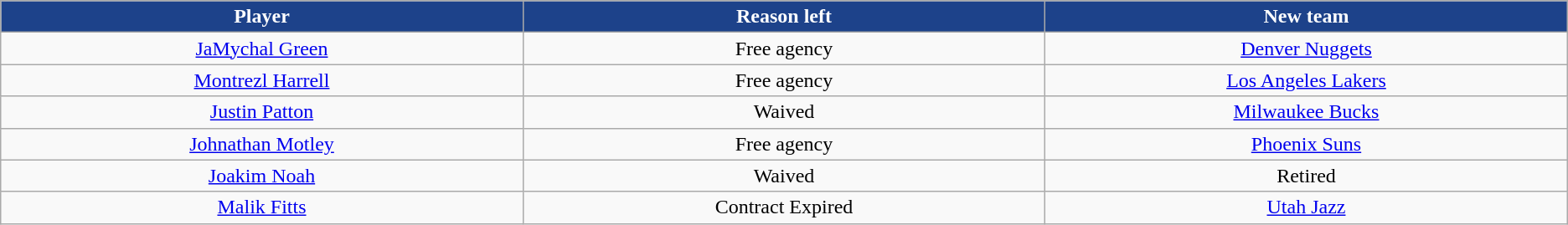<table class="wikitable sortable sortable" style="text-align: center">
<tr>
<th style="background:#1d428a; color:white" width="10%">Player</th>
<th style="background:#1d428a; color:white" width="10%">Reason left</th>
<th style="background:#1d428a; color:white" width="10%">New team</th>
</tr>
<tr style="text-align: center">
<td><a href='#'>JaMychal Green</a></td>
<td>Free agency</td>
<td><a href='#'>Denver Nuggets</a></td>
</tr>
<tr style="text-align: center">
<td><a href='#'>Montrezl Harrell</a></td>
<td>Free agency</td>
<td><a href='#'>Los Angeles Lakers</a></td>
</tr>
<tr style="text-align: center">
<td><a href='#'>Justin Patton</a></td>
<td>Waived</td>
<td><a href='#'>Milwaukee Bucks</a></td>
</tr>
<tr style="text-align: center">
<td><a href='#'>Johnathan Motley</a></td>
<td>Free agency</td>
<td><a href='#'>Phoenix Suns</a></td>
</tr>
<tr style="text-align: center">
<td><a href='#'>Joakim Noah</a></td>
<td>Waived</td>
<td>Retired</td>
</tr>
<tr style="text-align: center">
<td><a href='#'>Malik Fitts</a></td>
<td>Contract Expired</td>
<td><a href='#'>Utah Jazz</a></td>
</tr>
</table>
